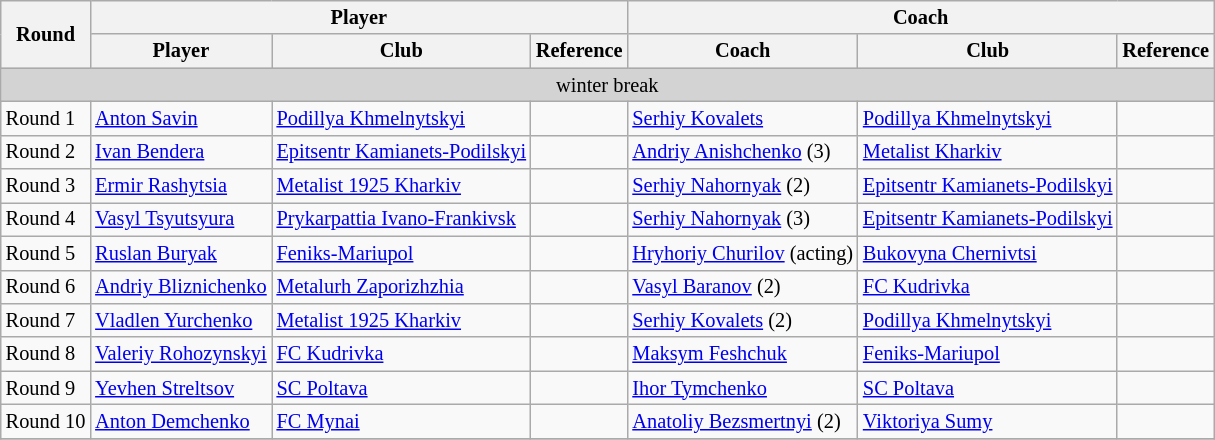<table class="wikitable collapsible autocollapse" style="text-align:left; font-size:85%">
<tr>
<th rowspan="2">Round</th>
<th colspan="3">Player</th>
<th colspan="3">Coach</th>
</tr>
<tr>
<th>Player</th>
<th>Club</th>
<th>Reference</th>
<th>Coach</th>
<th>Club</th>
<th>Reference</th>
</tr>
<tr>
<td colspan=7 align=center bgcolor=lightgrey>winter break</td>
</tr>
<tr>
<td>Round 1</td>
<td> <a href='#'>Anton Savin</a></td>
<td><a href='#'>Podillya Khmelnytskyi</a></td>
<td align=center></td>
<td> <a href='#'>Serhiy Kovalets</a></td>
<td><a href='#'>Podillya Khmelnytskyi</a></td>
<td align=center></td>
</tr>
<tr>
<td>Round 2</td>
<td> <a href='#'>Ivan Bendera</a></td>
<td><a href='#'>Epitsentr Kamianets-Podilskyi</a></td>
<td align=center></td>
<td> <a href='#'>Andriy Anishchenko</a> (3)</td>
<td><a href='#'>Metalist Kharkiv</a></td>
<td align=center></td>
</tr>
<tr>
<td>Round 3</td>
<td> <a href='#'>Ermir Rashytsia</a></td>
<td><a href='#'>Metalist 1925 Kharkiv</a></td>
<td align=center></td>
<td> <a href='#'>Serhiy Nahornyak</a> (2)</td>
<td><a href='#'>Epitsentr Kamianets-Podilskyi</a></td>
<td align=center></td>
</tr>
<tr>
<td>Round 4</td>
<td> <a href='#'>Vasyl Tsyutsyura</a></td>
<td><a href='#'>Prykarpattia Ivano-Frankivsk</a></td>
<td align=center></td>
<td> <a href='#'>Serhiy Nahornyak</a> (3)</td>
<td><a href='#'>Epitsentr Kamianets-Podilskyi</a></td>
<td align=center></td>
</tr>
<tr>
<td>Round 5</td>
<td> <a href='#'>Ruslan Buryak</a></td>
<td><a href='#'>Feniks-Mariupol</a></td>
<td align=center></td>
<td> <a href='#'>Hryhoriy Churilov</a> (acting)</td>
<td><a href='#'>Bukovyna Chernivtsi</a></td>
<td align=center></td>
</tr>
<tr>
<td>Round 6</td>
<td> <a href='#'>Andriy Bliznichenko</a></td>
<td><a href='#'>Metalurh Zaporizhzhia</a></td>
<td align=center></td>
<td> <a href='#'>Vasyl Baranov</a> (2)</td>
<td><a href='#'>FC Kudrivka</a></td>
<td align=center></td>
</tr>
<tr>
<td>Round 7</td>
<td> <a href='#'>Vladlen Yurchenko</a></td>
<td><a href='#'>Metalist 1925 Kharkiv</a></td>
<td align=center></td>
<td> <a href='#'>Serhiy Kovalets</a> (2)</td>
<td><a href='#'>Podillya Khmelnytskyi</a></td>
<td align=center></td>
</tr>
<tr>
<td>Round 8</td>
<td> <a href='#'>Valeriy Rohozynskyi</a></td>
<td><a href='#'>FC Kudrivka</a></td>
<td align=center></td>
<td> <a href='#'>Maksym Feshchuk</a></td>
<td><a href='#'>Feniks-Mariupol</a></td>
<td align=center></td>
</tr>
<tr>
<td>Round 9</td>
<td> <a href='#'>Yevhen Streltsov</a></td>
<td><a href='#'>SC Poltava</a></td>
<td align=center></td>
<td> <a href='#'>Ihor Tymchenko</a></td>
<td><a href='#'>SC Poltava</a></td>
<td align=center></td>
</tr>
<tr>
<td>Round 10</td>
<td> <a href='#'>Anton Demchenko</a></td>
<td><a href='#'>FC Mynai</a></td>
<td align=center></td>
<td> <a href='#'>Anatoliy Bezsmertnyi</a> (2)</td>
<td><a href='#'>Viktoriya Sumy</a></td>
<td align=center></td>
</tr>
<tr>
</tr>
</table>
